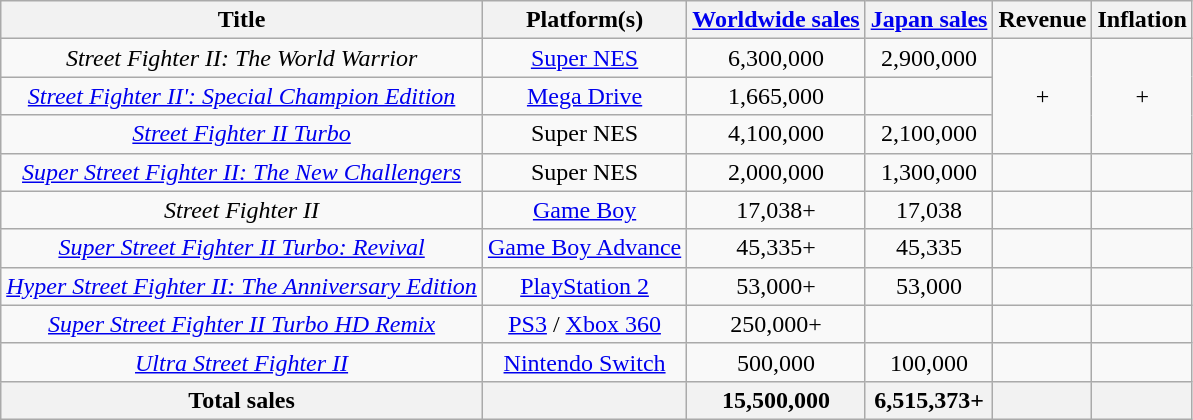<table class="wikitable sortable" style="text-align:center">
<tr>
<th>Title</th>
<th>Platform(s)</th>
<th data-sort-type="number"><a href='#'>Worldwide sales</a></th>
<th data-sort-type="number"><a href='#'>Japan sales</a></th>
<th>Revenue</th>
<th>Inflation</th>
</tr>
<tr>
<td><em>Street Fighter II: The World Warrior</em></td>
<td><a href='#'>Super NES</a></td>
<td>6,300,000</td>
<td>2,900,000</td>
<td rowspan="3">+</td>
<td rowspan="3">+</td>
</tr>
<tr>
<td><em><a href='#'>Street Fighter II': Special Champion Edition</a></em></td>
<td><a href='#'>Mega Drive</a></td>
<td>1,665,000</td>
<td></td>
</tr>
<tr>
<td><em><a href='#'>Street Fighter II Turbo</a></em></td>
<td>Super NES</td>
<td>4,100,000</td>
<td>2,100,000</td>
</tr>
<tr>
<td><em><a href='#'>Super Street Fighter II: The New Challengers</a></em></td>
<td>Super NES</td>
<td>2,000,000</td>
<td>1,300,000</td>
<td></td>
<td></td>
</tr>
<tr>
<td><em>Street Fighter II</em></td>
<td><a href='#'>Game Boy</a></td>
<td>17,038+</td>
<td>17,038</td>
<td></td>
<td></td>
</tr>
<tr>
<td><em><a href='#'>Super Street Fighter II Turbo: Revival</a></em></td>
<td><a href='#'>Game Boy Advance</a></td>
<td>45,335+</td>
<td>45,335</td>
<td></td>
<td></td>
</tr>
<tr>
<td><em><a href='#'>Hyper Street Fighter II: The Anniversary Edition</a></em></td>
<td><a href='#'>PlayStation 2</a></td>
<td>53,000+</td>
<td>53,000</td>
<td></td>
<td></td>
</tr>
<tr>
<td><em><a href='#'>Super Street Fighter II Turbo HD Remix</a></em></td>
<td><a href='#'>PS3</a> / <a href='#'>Xbox 360</a></td>
<td>250,000+</td>
<td></td>
<td></td>
<td></td>
</tr>
<tr>
<td><em><a href='#'>Ultra Street Fighter II</a></em></td>
<td><a href='#'>Nintendo Switch</a></td>
<td>500,000</td>
<td>100,000</td>
<td></td>
<td></td>
</tr>
<tr>
<th>Total sales</th>
<th></th>
<th>15,500,000</th>
<th>6,515,373+</th>
<th></th>
<th></th>
</tr>
</table>
